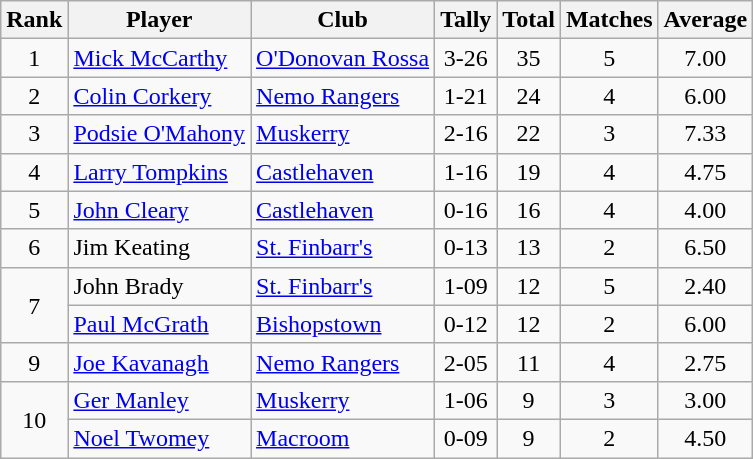<table class="wikitable">
<tr>
<th>Rank</th>
<th>Player</th>
<th>Club</th>
<th>Tally</th>
<th>Total</th>
<th>Matches</th>
<th>Average</th>
</tr>
<tr>
<td rowspan=1 align=center>1</td>
<td><a href='#'>Mick McCarthy</a></td>
<td><a href='#'>O'Donovan Rossa</a></td>
<td align=center>3-26</td>
<td align=center>35</td>
<td align=center>5</td>
<td align=center>7.00</td>
</tr>
<tr>
<td rowspan=1 align=center>2</td>
<td><a href='#'>Colin Corkery</a></td>
<td><a href='#'>Nemo Rangers</a></td>
<td align=center>1-21</td>
<td align=center>24</td>
<td align=center>4</td>
<td align=center>6.00</td>
</tr>
<tr>
<td rowspan=1 align=center>3</td>
<td><a href='#'>Podsie O'Mahony</a></td>
<td><a href='#'>Muskerry</a></td>
<td align=center>2-16</td>
<td align=center>22</td>
<td align=center>3</td>
<td align=center>7.33</td>
</tr>
<tr>
<td rowspan=1 align=center>4</td>
<td><a href='#'>Larry Tompkins</a></td>
<td><a href='#'>Castlehaven</a></td>
<td align=center>1-16</td>
<td align=center>19</td>
<td align=center>4</td>
<td align=center>4.75</td>
</tr>
<tr>
<td rowspan=1 align=center>5</td>
<td><a href='#'>John Cleary</a></td>
<td><a href='#'>Castlehaven</a></td>
<td align=center>0-16</td>
<td align=center>16</td>
<td align=center>4</td>
<td align=center>4.00</td>
</tr>
<tr>
<td rowspan=1 align=center>6</td>
<td>Jim Keating</td>
<td><a href='#'>St. Finbarr's</a></td>
<td align=center>0-13</td>
<td align=center>13</td>
<td align=center>2</td>
<td align=center>6.50</td>
</tr>
<tr>
<td rowspan=2 align=center>7</td>
<td>John Brady</td>
<td><a href='#'>St. Finbarr's</a></td>
<td align=center>1-09</td>
<td align=center>12</td>
<td align=center>5</td>
<td align=center>2.40</td>
</tr>
<tr>
<td><a href='#'>Paul McGrath</a></td>
<td><a href='#'>Bishopstown</a></td>
<td align=center>0-12</td>
<td align=center>12</td>
<td align=center>2</td>
<td align=center>6.00</td>
</tr>
<tr>
<td rowspan=1 align=center>9</td>
<td><a href='#'>Joe Kavanagh</a></td>
<td><a href='#'>Nemo Rangers</a></td>
<td align=center>2-05</td>
<td align=center>11</td>
<td align=center>4</td>
<td align=center>2.75</td>
</tr>
<tr>
<td rowspan=2 align=center>10</td>
<td><a href='#'>Ger Manley</a></td>
<td><a href='#'>Muskerry</a></td>
<td align=center>1-06</td>
<td align=center>9</td>
<td align=center>3</td>
<td align=center>3.00</td>
</tr>
<tr>
<td><a href='#'>Noel Twomey</a></td>
<td><a href='#'>Macroom</a></td>
<td align=center>0-09</td>
<td align=center>9</td>
<td align=center>2</td>
<td align=center>4.50</td>
</tr>
</table>
